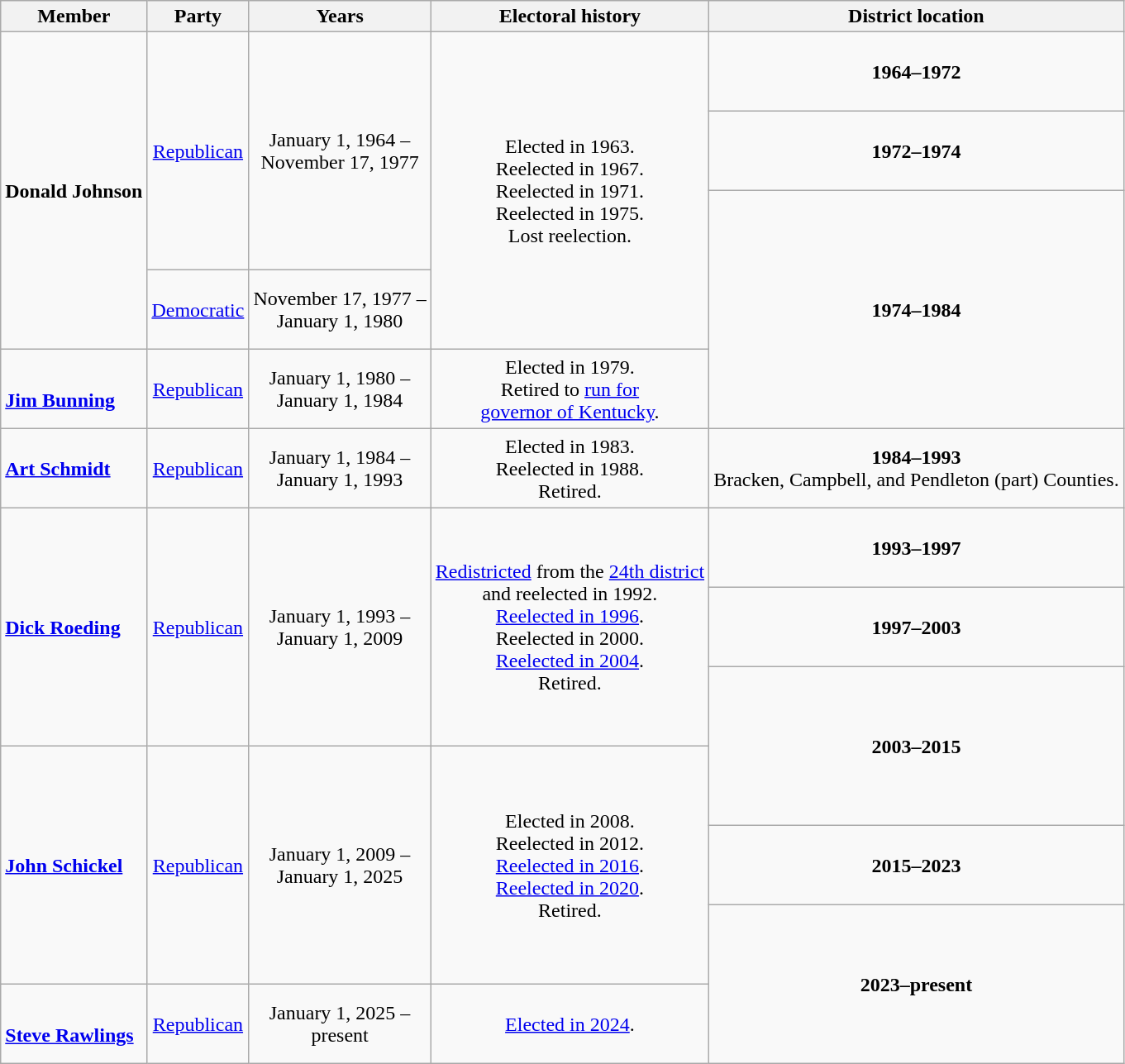<table class=wikitable style="text-align:center">
<tr>
<th>Member</th>
<th>Party</th>
<th>Years</th>
<th>Electoral history</th>
<th>District location</th>
</tr>
<tr style="height:4em">
<td rowspan=4 align=left><strong>Donald Johnson</strong><br></td>
<td rowspan=3 ><a href='#'>Republican</a></td>
<td rowspan=3 nowrap>January 1, 1964 –<br>November 17, 1977</td>
<td rowspan=4>Elected in 1963.<br>Reelected in 1967.<br>Reelected in 1971.<br>Reelected in 1975.<br>Lost reelection.</td>
<td><strong>1964–1972</strong><br></td>
</tr>
<tr style="height:4em">
<td><strong>1972–1974</strong><br></td>
</tr>
<tr style="height:4em">
<td rowspan=3><strong>1974–1984</strong><br></td>
</tr>
<tr style="height:4em">
<td><a href='#'>Democratic</a></td>
<td nowrap>November 17, 1977 –<br>January 1, 1980</td>
</tr>
<tr style="height:4em">
<td align=left><br><strong><a href='#'>Jim Bunning</a></strong><br></td>
<td><a href='#'>Republican</a></td>
<td nowrap>January 1, 1980 –<br>January 1, 1984</td>
<td>Elected in 1979.<br>Retired to <a href='#'>run for<br>governor of Kentucky</a>.</td>
</tr>
<tr style="height:4em">
<td align=left><strong><a href='#'>Art Schmidt</a></strong><br></td>
<td><a href='#'>Republican</a></td>
<td nowrap>January 1, 1984 –<br>January 1, 1993</td>
<td>Elected in 1983.<br>Reelected in 1988.<br>Retired.</td>
<td><strong>1984–1993</strong><br>Bracken, Campbell, and Pendleton (part) Counties.</td>
</tr>
<tr style="height:4em">
<td rowspan=3 align=left><strong><a href='#'>Dick Roeding</a></strong><br></td>
<td rowspan=3 ><a href='#'>Republican</a></td>
<td rowspan=3 nowrap>January 1, 1993 –<br>January 1, 2009</td>
<td rowspan=3><a href='#'>Redistricted</a> from the <a href='#'>24th district</a><br>and reelected in 1992.<br><a href='#'>Reelected in 1996</a>.<br>Reelected in 2000.<br><a href='#'>Reelected in 2004</a>.<br>Retired.</td>
<td><strong>1993–1997</strong><br></td>
</tr>
<tr style="height:4em">
<td><strong>1997–2003</strong><br></td>
</tr>
<tr style="height:4em">
<td rowspan=2><strong>2003–2015</strong><br></td>
</tr>
<tr style="height:4em">
<td rowspan=3 align=left><strong><a href='#'>John Schickel</a></strong><br></td>
<td rowspan=3 ><a href='#'>Republican</a></td>
<td rowspan=3 nowrap>January 1, 2009 –<br>January 1, 2025</td>
<td rowspan=3>Elected in 2008.<br>Reelected in 2012.<br><a href='#'>Reelected in 2016</a>.<br><a href='#'>Reelected in 2020</a>.<br>Retired.</td>
</tr>
<tr style="height:4em">
<td><strong>2015–2023</strong><br></td>
</tr>
<tr style="height:4em">
<td rowspan=2><strong>2023–present</strong><br></td>
</tr>
<tr style="height:4em">
<td align=left><br><strong><a href='#'>Steve Rawlings</a></strong><br></td>
<td><a href='#'>Republican</a></td>
<td nowrap>January 1, 2025 –<br>present</td>
<td><a href='#'>Elected in 2024</a>.</td>
</tr>
</table>
